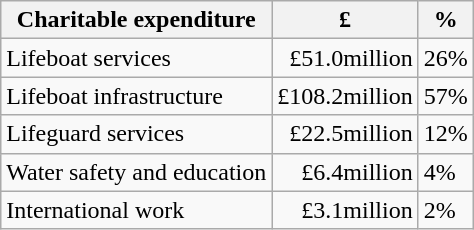<table class="wikitable">
<tr>
<th>Charitable expenditure</th>
<th>£</th>
<th>%</th>
</tr>
<tr>
<td>Lifeboat services</td>
<td align="right">£51.0million</td>
<td>26%</td>
</tr>
<tr>
<td>Lifeboat infrastructure</td>
<td align="right">£108.2million</td>
<td>57%</td>
</tr>
<tr>
<td>Lifeguard services</td>
<td align="right">£22.5million</td>
<td>12%</td>
</tr>
<tr>
<td>Water safety and education</td>
<td align="right">£6.4million</td>
<td>4%</td>
</tr>
<tr>
<td>International work</td>
<td align="right">£3.1million</td>
<td>2%</td>
</tr>
</table>
